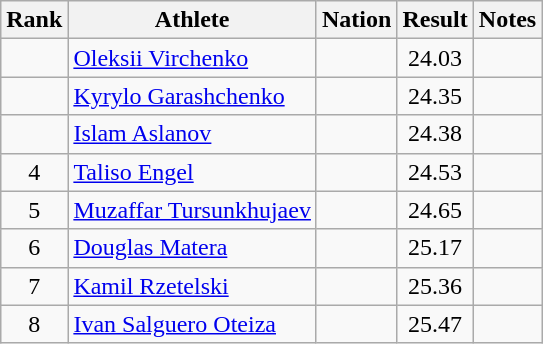<table class="wikitable sortable" style="text-align:center">
<tr>
<th>Rank</th>
<th>Athlete</th>
<th>Nation</th>
<th>Result</th>
<th>Notes</th>
</tr>
<tr>
<td></td>
<td align=left><a href='#'>Oleksii Virchenko</a></td>
<td align=left></td>
<td>24.03</td>
<td></td>
</tr>
<tr>
<td></td>
<td align=left><a href='#'>Kyrylo Garashchenko</a></td>
<td align=left></td>
<td>24.35</td>
<td></td>
</tr>
<tr>
<td></td>
<td align=left><a href='#'>Islam Aslanov</a></td>
<td align=left></td>
<td>24.38</td>
<td></td>
</tr>
<tr>
<td>4</td>
<td align=left><a href='#'>Taliso Engel</a></td>
<td align=left></td>
<td>24.53</td>
<td></td>
</tr>
<tr>
<td>5</td>
<td align=left><a href='#'>Muzaffar Tursunkhujaev</a></td>
<td align=left></td>
<td>24.65</td>
<td></td>
</tr>
<tr>
<td>6</td>
<td align=left><a href='#'>Douglas Matera</a></td>
<td align=left></td>
<td>25.17</td>
<td></td>
</tr>
<tr>
<td>7</td>
<td align=left><a href='#'>Kamil Rzetelski</a></td>
<td align=left></td>
<td>25.36</td>
<td></td>
</tr>
<tr>
<td>8</td>
<td align=left><a href='#'>Ivan Salguero Oteiza</a></td>
<td align=left></td>
<td>25.47</td>
<td></td>
</tr>
</table>
